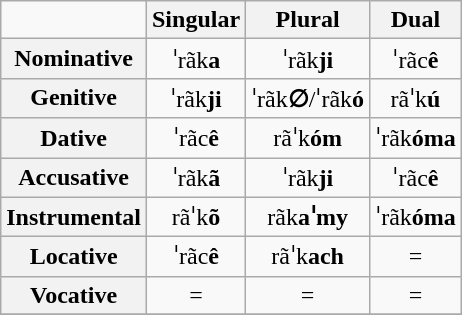<table class="wikitable" style="text-align:center;">
<tr>
<td></td>
<th>Singular</th>
<th>Plural</th>
<th>Dual</th>
</tr>
<tr>
<th>Nominative</th>
<td>ˈrãk<strong>a</strong></td>
<td>ˈrãk<strong>ji</strong></td>
<td>ˈrãc<strong>ê</strong></td>
</tr>
<tr>
<th>Genitive</th>
<td>ˈrãk<strong>ji</strong></td>
<td>ˈrãk<strong>∅</strong>/ˈrãk<strong>ó</strong></td>
<td>rãˈk<strong>ú</strong></td>
</tr>
<tr>
<th>Dative</th>
<td>ˈrãc<strong>ê</strong></td>
<td>rãˈk<strong>óm</strong></td>
<td>ˈrãk<strong>óma</strong></td>
</tr>
<tr>
<th>Accusative</th>
<td>ˈrãk<strong>ã</strong></td>
<td>ˈrãk<strong>ji</strong></td>
<td>ˈrãc<strong>ê</strong></td>
</tr>
<tr>
<th>Instrumental</th>
<td>rãˈk<strong>õ</strong></td>
<td>rãk<strong>aˈmy</strong></td>
<td>ˈrãk<strong>óma</strong></td>
</tr>
<tr>
<th>Locative</th>
<td>ˈrãc<strong>ê</strong></td>
<td>rãˈk<strong>ach</strong></td>
<td>= </td>
</tr>
<tr>
<th>Vocative</th>
<td>= </td>
<td>= </td>
<td>= </td>
</tr>
<tr>
</tr>
</table>
